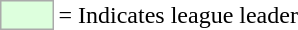<table>
<tr>
<td style="background:#DDFFDD; border:1px solid #aaa; width:2em;"></td>
<td>= Indicates league leader</td>
</tr>
</table>
